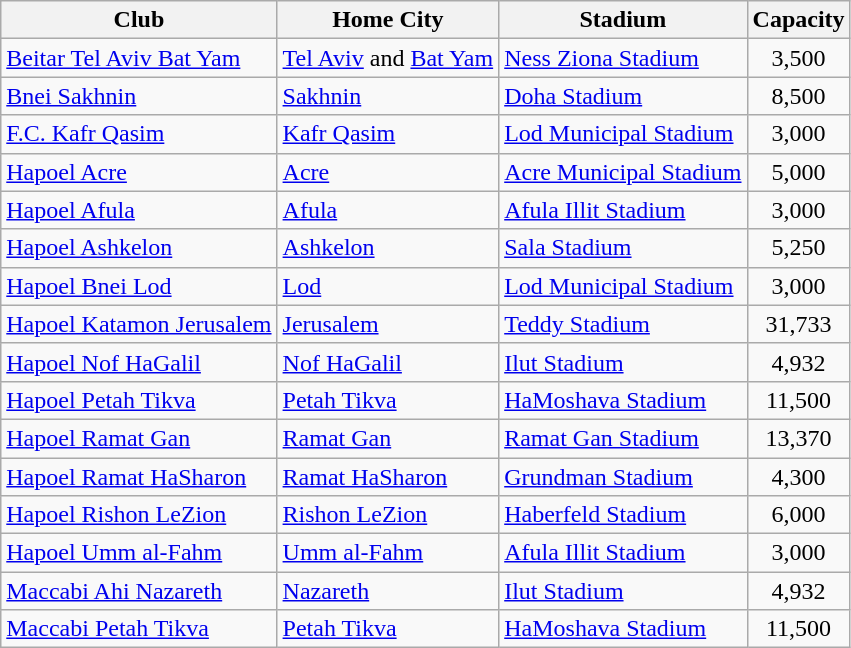<table class="wikitable sortable">
<tr>
<th>Club</th>
<th>Home City</th>
<th>Stadium</th>
<th>Capacity</th>
</tr>
<tr>
<td><a href='#'>Beitar Tel Aviv Bat Yam</a></td>
<td><a href='#'>Tel Aviv</a> and <a href='#'>Bat Yam</a></td>
<td><a href='#'>Ness Ziona Stadium</a></td>
<td align="center">3,500</td>
</tr>
<tr>
<td><a href='#'>Bnei Sakhnin</a></td>
<td><a href='#'>Sakhnin</a></td>
<td><a href='#'>Doha Stadium</a></td>
<td align="center">8,500</td>
</tr>
<tr>
<td><a href='#'>F.C. Kafr Qasim</a></td>
<td><a href='#'>Kafr Qasim</a></td>
<td><a href='#'>Lod Municipal Stadium</a></td>
<td align="center">3,000</td>
</tr>
<tr>
<td><a href='#'>Hapoel Acre</a></td>
<td><a href='#'>Acre</a></td>
<td><a href='#'>Acre Municipal Stadium</a></td>
<td align="center">5,000</td>
</tr>
<tr>
<td><a href='#'>Hapoel Afula</a></td>
<td><a href='#'>Afula</a></td>
<td><a href='#'>Afula Illit Stadium</a></td>
<td align="center">3,000</td>
</tr>
<tr>
<td><a href='#'>Hapoel Ashkelon</a></td>
<td><a href='#'>Ashkelon</a></td>
<td><a href='#'>Sala Stadium</a></td>
<td align="center">5,250</td>
</tr>
<tr>
<td><a href='#'>Hapoel Bnei Lod</a></td>
<td><a href='#'>Lod</a></td>
<td><a href='#'>Lod Municipal Stadium</a></td>
<td align="center">3,000</td>
</tr>
<tr>
<td><a href='#'>Hapoel Katamon Jerusalem</a></td>
<td><a href='#'>Jerusalem</a></td>
<td><a href='#'>Teddy Stadium</a></td>
<td align="center">31,733</td>
</tr>
<tr>
<td><a href='#'>Hapoel Nof HaGalil</a></td>
<td><a href='#'>Nof HaGalil</a></td>
<td><a href='#'>Ilut Stadium</a></td>
<td align="center">4,932</td>
</tr>
<tr>
<td><a href='#'>Hapoel Petah Tikva</a></td>
<td><a href='#'>Petah Tikva</a></td>
<td><a href='#'>HaMoshava Stadium</a></td>
<td align="center">11,500</td>
</tr>
<tr>
<td><a href='#'>Hapoel Ramat Gan</a></td>
<td><a href='#'>Ramat Gan</a></td>
<td><a href='#'>Ramat Gan Stadium</a></td>
<td align="center">13,370</td>
</tr>
<tr>
<td><a href='#'>Hapoel Ramat HaSharon</a></td>
<td><a href='#'>Ramat HaSharon</a></td>
<td><a href='#'>Grundman Stadium</a></td>
<td align="center">4,300</td>
</tr>
<tr>
<td><a href='#'>Hapoel Rishon LeZion</a></td>
<td><a href='#'>Rishon LeZion</a></td>
<td><a href='#'>Haberfeld Stadium</a></td>
<td align="center">6,000</td>
</tr>
<tr>
<td><a href='#'>Hapoel Umm al-Fahm</a></td>
<td><a href='#'>Umm al-Fahm</a></td>
<td><a href='#'>Afula Illit Stadium</a></td>
<td align="center">3,000</td>
</tr>
<tr>
<td><a href='#'>Maccabi Ahi Nazareth</a></td>
<td><a href='#'>Nazareth</a></td>
<td><a href='#'>Ilut Stadium</a></td>
<td align="center">4,932</td>
</tr>
<tr>
<td><a href='#'>Maccabi Petah Tikva</a></td>
<td><a href='#'>Petah Tikva</a></td>
<td><a href='#'>HaMoshava Stadium</a></td>
<td align="center">11,500</td>
</tr>
</table>
